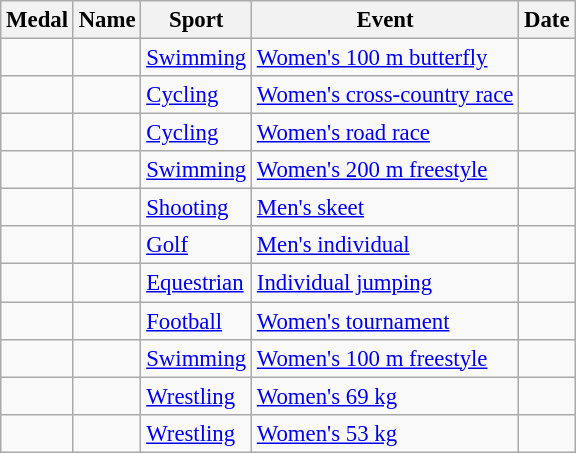<table class="wikitable sortable"  style="font-size:95%">
<tr>
<th>Medal</th>
<th>Name</th>
<th>Sport</th>
<th>Event</th>
<th>Date</th>
</tr>
<tr>
<td></td>
<td></td>
<td><a href='#'>Swimming</a></td>
<td><a href='#'>Women's 100 m butterfly</a></td>
<td></td>
</tr>
<tr>
<td></td>
<td></td>
<td><a href='#'>Cycling</a></td>
<td><a href='#'>Women's cross-country race</a></td>
<td></td>
</tr>
<tr>
<td></td>
<td></td>
<td><a href='#'>Cycling</a></td>
<td><a href='#'>Women's road race</a></td>
<td></td>
</tr>
<tr>
<td></td>
<td></td>
<td><a href='#'>Swimming</a></td>
<td><a href='#'>Women's 200 m freestyle</a></td>
<td></td>
</tr>
<tr>
<td></td>
<td></td>
<td><a href='#'>Shooting</a></td>
<td><a href='#'>Men's skeet</a></td>
<td></td>
</tr>
<tr>
<td></td>
<td></td>
<td><a href='#'>Golf</a></td>
<td><a href='#'>Men's individual</a></td>
<td></td>
</tr>
<tr>
<td></td>
<td></td>
<td><a href='#'>Equestrian</a></td>
<td><a href='#'>Individual jumping</a></td>
<td></td>
</tr>
<tr>
<td></td>
<td><br></td>
<td><a href='#'>Football</a></td>
<td><a href='#'>Women's tournament</a></td>
<td></td>
</tr>
<tr>
<td></td>
<td></td>
<td><a href='#'>Swimming</a></td>
<td><a href='#'>Women's 100 m freestyle</a></td>
<td></td>
</tr>
<tr>
<td></td>
<td></td>
<td><a href='#'>Wrestling</a></td>
<td><a href='#'>Women's 69 kg</a></td>
<td></td>
</tr>
<tr>
<td></td>
<td></td>
<td><a href='#'>Wrestling</a></td>
<td><a href='#'>Women's 53 kg</a></td>
<td></td>
</tr>
</table>
